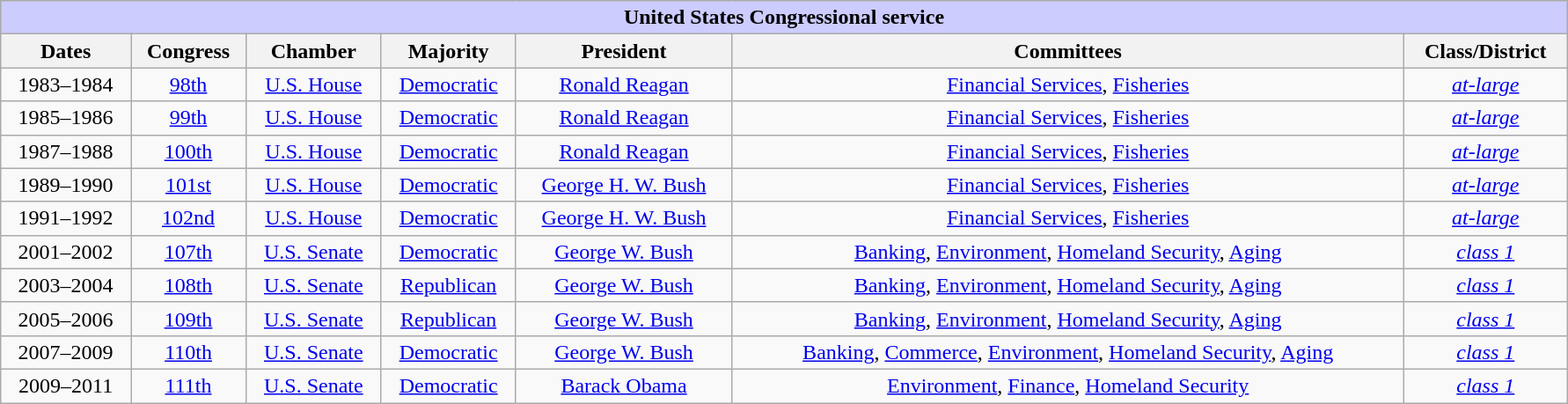<table class="wikitable"  style="text-align:center; width:94%; margin:auto;">
<tr style="background:#ccc;">
<th colspan="7" style="background:#ccf;">United States Congressional service</th>
</tr>
<tr>
<th>Dates</th>
<th>Congress</th>
<th>Chamber</th>
<th>Majority</th>
<th>President</th>
<th>Committees</th>
<th>Class/District</th>
</tr>
<tr>
<td>1983–1984</td>
<td><a href='#'>98th</a></td>
<td><a href='#'>U.S. House</a></td>
<td><a href='#'>Democratic</a></td>
<td><a href='#'>Ronald Reagan</a></td>
<td><a href='#'>Financial Services</a>, <a href='#'>Fisheries</a></td>
<td><a href='#'><em>at-large</em></a></td>
</tr>
<tr>
<td>1985–1986</td>
<td><a href='#'>99th</a></td>
<td><a href='#'>U.S. House</a></td>
<td><a href='#'>Democratic</a></td>
<td><a href='#'>Ronald Reagan</a></td>
<td><a href='#'>Financial Services</a>, <a href='#'>Fisheries</a></td>
<td><a href='#'><em>at-large</em></a></td>
</tr>
<tr>
<td>1987–1988</td>
<td><a href='#'>100th</a></td>
<td><a href='#'>U.S. House</a></td>
<td><a href='#'>Democratic</a></td>
<td><a href='#'>Ronald Reagan</a></td>
<td><a href='#'>Financial Services</a>, <a href='#'>Fisheries</a></td>
<td><a href='#'><em>at-large</em></a></td>
</tr>
<tr>
<td>1989–1990</td>
<td><a href='#'>101st</a></td>
<td><a href='#'>U.S. House</a></td>
<td><a href='#'>Democratic</a></td>
<td><a href='#'>George H. W. Bush</a></td>
<td><a href='#'>Financial Services</a>, <a href='#'>Fisheries</a></td>
<td><a href='#'><em>at-large</em></a></td>
</tr>
<tr>
<td>1991–1992</td>
<td><a href='#'>102nd</a></td>
<td><a href='#'>U.S. House</a></td>
<td><a href='#'>Democratic</a></td>
<td><a href='#'>George H. W. Bush</a></td>
<td><a href='#'>Financial Services</a>, <a href='#'>Fisheries</a></td>
<td><a href='#'><em>at-large</em></a></td>
</tr>
<tr>
<td>2001–2002</td>
<td><a href='#'>107th</a></td>
<td><a href='#'>U.S. Senate</a></td>
<td><a href='#'>Democratic</a></td>
<td><a href='#'>George W. Bush</a></td>
<td><a href='#'>Banking</a>, <a href='#'>Environment</a>, <a href='#'>Homeland Security</a>, <a href='#'>Aging</a></td>
<td><a href='#'><em>class 1</em></a></td>
</tr>
<tr>
<td>2003–2004</td>
<td><a href='#'>108th</a></td>
<td><a href='#'>U.S. Senate</a></td>
<td><a href='#'>Republican</a></td>
<td><a href='#'>George W. Bush</a></td>
<td><a href='#'>Banking</a>, <a href='#'>Environment</a>, <a href='#'>Homeland Security</a>, <a href='#'>Aging</a></td>
<td><a href='#'><em>class 1</em></a></td>
</tr>
<tr>
<td>2005–2006</td>
<td><a href='#'>109th</a></td>
<td><a href='#'>U.S. Senate</a></td>
<td><a href='#'>Republican</a></td>
<td><a href='#'>George W. Bush</a></td>
<td><a href='#'>Banking</a>, <a href='#'>Environment</a>, <a href='#'>Homeland Security</a>, <a href='#'>Aging</a></td>
<td><a href='#'><em>class 1</em></a></td>
</tr>
<tr>
<td>2007–2009</td>
<td><a href='#'>110th</a></td>
<td><a href='#'>U.S. Senate</a></td>
<td><a href='#'>Democratic</a></td>
<td><a href='#'>George W. Bush</a></td>
<td><a href='#'>Banking</a>, <a href='#'>Commerce</a>, <a href='#'>Environment</a>, <a href='#'>Homeland Security</a>, <a href='#'>Aging</a></td>
<td><a href='#'><em>class 1</em></a></td>
</tr>
<tr>
<td>2009–2011</td>
<td><a href='#'>111th</a></td>
<td><a href='#'>U.S. Senate</a></td>
<td><a href='#'>Democratic</a></td>
<td><a href='#'>Barack Obama</a></td>
<td><a href='#'>Environment</a>, <a href='#'>Finance</a>, <a href='#'>Homeland Security</a></td>
<td><a href='#'><em>class 1</em></a></td>
</tr>
</table>
